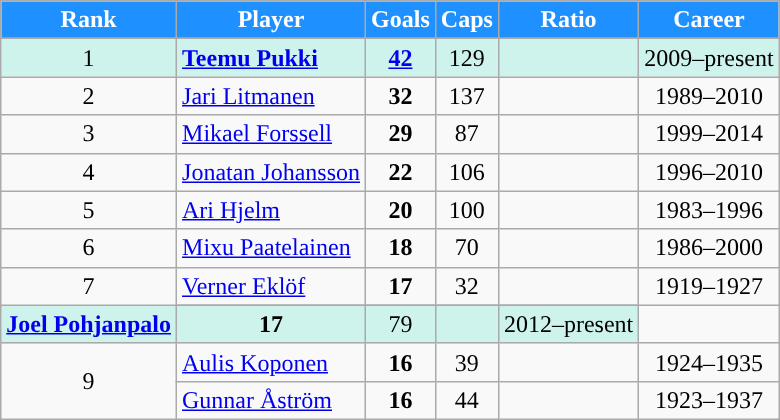<table class="wikitable sortable" style="text-align:center;">
<tr>
<th style="background-color:#1E90FF; color:white; ">Rank</th>
<th style="background-color:#1E90FF; color:white; ">Player</th>
<th style="background-color:#1E90FF; color:white; ">Goals</th>
<th style="background-color:#1E90FF; color:white; ">Caps</th>
<th style="background-color:#1E90FF; color:white; ">Ratio</th>
<th style="background-color:#1E90FF; color:white; ">Career</th>
</tr>
<tr>
</tr>
<tr bgcolor=#CEF2EC>
<td>1</td>
<td style="text-align:left;"><strong><a href='#'>Teemu Pukki</a></strong></td>
<td><strong><a href='#'>42</a></strong></td>
<td>129</td>
<td></td>
<td>2009–present</td>
</tr>
<tr>
<td>2</td>
<td style="text-align:left;"><a href='#'>Jari Litmanen</a></td>
<td><strong>32</strong></td>
<td>137</td>
<td></td>
<td>1989–2010</td>
</tr>
<tr>
<td>3</td>
<td style="text-align:left;"><a href='#'>Mikael Forssell</a></td>
<td><strong>29</strong></td>
<td>87</td>
<td></td>
<td>1999–2014</td>
</tr>
<tr>
<td>4</td>
<td style="text-align:left;"><a href='#'>Jonatan Johansson</a></td>
<td><strong>22</strong></td>
<td>106</td>
<td></td>
<td>1996–2010</td>
</tr>
<tr>
<td>5</td>
<td style="text-align:left;"><a href='#'>Ari Hjelm</a></td>
<td><strong>20</strong></td>
<td>100</td>
<td></td>
<td>1983–1996</td>
</tr>
<tr>
<td>6</td>
<td style="text-align:left;"><a href='#'>Mixu Paatelainen</a></td>
<td><strong>18</strong></td>
<td>70</td>
<td></td>
<td>1986–2000</td>
</tr>
<tr>
<td rowspan=2>7</td>
<td style="text-align:left;"><a href='#'>Verner Eklöf</a></td>
<td><strong>17</strong></td>
<td>32</td>
<td></td>
<td>1919–1927</td>
</tr>
<tr>
</tr>
<tr bgcolor=#CEF2EC>
<td style="text-align:left;"><strong><a href='#'>Joel Pohjanpalo</a></strong></td>
<td><strong>17</strong></td>
<td>79</td>
<td></td>
<td>2012–present</td>
</tr>
<tr>
<td rowspan=2>9</td>
<td style="text-align:left;"><a href='#'>Aulis Koponen</a></td>
<td><strong>16</strong></td>
<td>39</td>
<td></td>
<td>1924–1935</td>
</tr>
<tr>
<td style="text-align:left;"><a href='#'>Gunnar Åström</a></td>
<td><strong>16</strong></td>
<td>44</td>
<td></td>
<td>1923–1937</td>
</tr>
</table>
